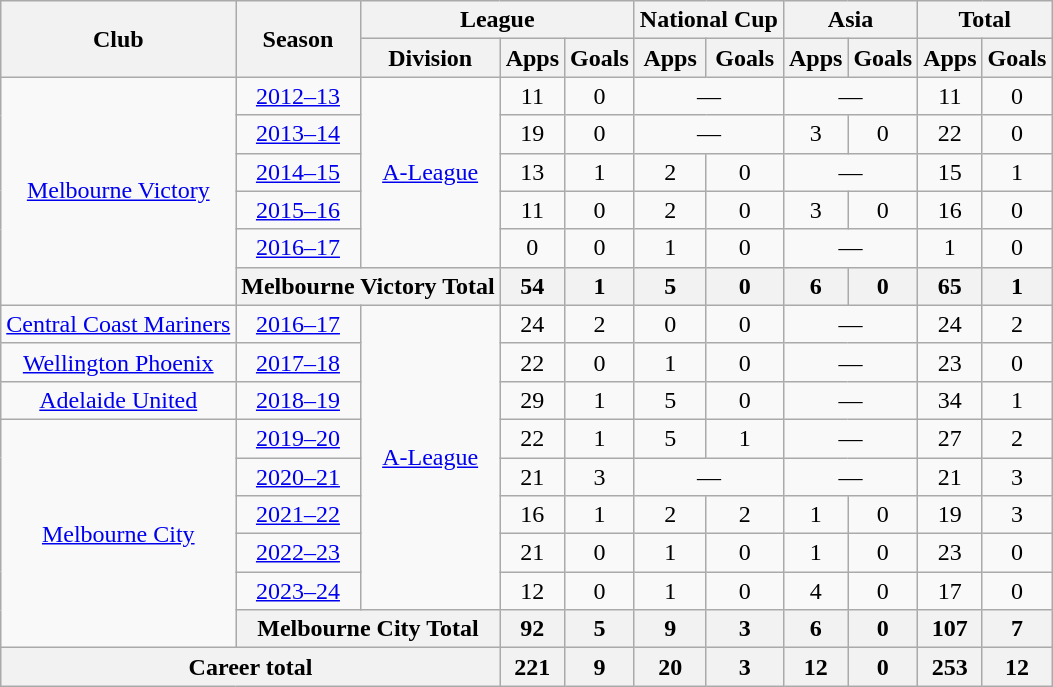<table class="wikitable" style="text-align:center">
<tr>
<th rowspan=2>Club</th>
<th rowspan=2>Season</th>
<th colspan=3>League</th>
<th colspan=2>National Cup</th>
<th colspan=2>Asia</th>
<th colspan=2>Total</th>
</tr>
<tr>
<th>Division</th>
<th>Apps</th>
<th>Goals</th>
<th>Apps</th>
<th>Goals</th>
<th>Apps</th>
<th>Goals</th>
<th>Apps</th>
<th>Goals</th>
</tr>
<tr>
<td rowspan="6"><a href='#'>Melbourne Victory</a></td>
<td><a href='#'>2012–13</a></td>
<td rowspan="5"><a href='#'>A-League</a></td>
<td>11</td>
<td>0</td>
<td colspan="2">—</td>
<td colspan="2">—</td>
<td>11</td>
<td>0</td>
</tr>
<tr>
<td><a href='#'>2013–14</a></td>
<td>19</td>
<td>0</td>
<td colspan="2">—</td>
<td>3</td>
<td>0</td>
<td>22</td>
<td>0</td>
</tr>
<tr>
<td><a href='#'>2014–15</a></td>
<td>13</td>
<td>1</td>
<td>2</td>
<td>0</td>
<td colspan="2">—</td>
<td>15</td>
<td>1</td>
</tr>
<tr>
<td><a href='#'>2015–16</a></td>
<td>11</td>
<td>0</td>
<td>2</td>
<td>0</td>
<td>3</td>
<td>0</td>
<td>16</td>
<td>0</td>
</tr>
<tr>
<td><a href='#'>2016–17</a></td>
<td>0</td>
<td>0</td>
<td>1</td>
<td>0</td>
<td colspan="2">—</td>
<td>1</td>
<td>0</td>
</tr>
<tr>
<th colspan=2>Melbourne Victory Total</th>
<th>54</th>
<th>1</th>
<th>5</th>
<th>0</th>
<th>6</th>
<th>0</th>
<th>65</th>
<th>1</th>
</tr>
<tr>
<td><a href='#'>Central Coast Mariners</a></td>
<td><a href='#'>2016–17</a></td>
<td rowspan="8"><a href='#'>A-League</a></td>
<td>24</td>
<td>2</td>
<td>0</td>
<td>0</td>
<td colspan="2">—</td>
<td>24</td>
<td>2</td>
</tr>
<tr>
<td><a href='#'>Wellington Phoenix</a></td>
<td><a href='#'>2017–18</a></td>
<td>22</td>
<td>0</td>
<td>1</td>
<td>0</td>
<td colspan="2">—</td>
<td>23</td>
<td>0</td>
</tr>
<tr>
<td><a href='#'>Adelaide United</a></td>
<td><a href='#'>2018–19</a></td>
<td>29</td>
<td>1</td>
<td>5</td>
<td>0</td>
<td colspan="2">—</td>
<td>34</td>
<td>1</td>
</tr>
<tr>
<td rowspan="6"><a href='#'>Melbourne City</a></td>
<td><a href='#'>2019–20</a></td>
<td>22</td>
<td>1</td>
<td>5</td>
<td>1</td>
<td colspan="2">—</td>
<td>27</td>
<td>2</td>
</tr>
<tr>
<td><a href='#'>2020–21</a></td>
<td>21</td>
<td>3</td>
<td colspan="2">—</td>
<td colspan="2">—</td>
<td>21</td>
<td>3</td>
</tr>
<tr>
<td><a href='#'>2021–22</a></td>
<td>16</td>
<td>1</td>
<td>2</td>
<td>2</td>
<td>1</td>
<td>0</td>
<td>19</td>
<td>3</td>
</tr>
<tr>
<td><a href='#'>2022–23</a></td>
<td>21</td>
<td>0</td>
<td>1</td>
<td>0</td>
<td>1</td>
<td>0</td>
<td>23</td>
<td>0</td>
</tr>
<tr>
<td><a href='#'>2023–24</a></td>
<td>12</td>
<td>0</td>
<td>1</td>
<td>0</td>
<td>4</td>
<td>0</td>
<td>17</td>
<td>0</td>
</tr>
<tr>
<th colspan="2">Melbourne City Total</th>
<th>92</th>
<th>5</th>
<th>9</th>
<th>3</th>
<th>6</th>
<th>0</th>
<th>107</th>
<th>7</th>
</tr>
<tr>
<th colspan="3">Career total</th>
<th>221</th>
<th>9</th>
<th>20</th>
<th>3</th>
<th>12</th>
<th>0</th>
<th>253</th>
<th>12</th>
</tr>
</table>
